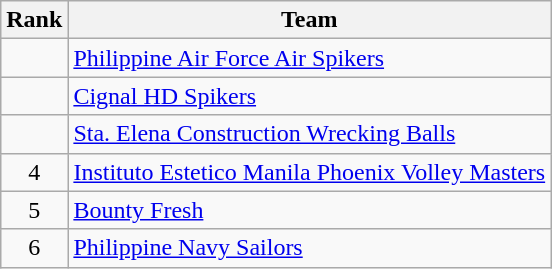<table class="wikitable" style="text-align: center;">
<tr>
<th>Rank</th>
<th>Team</th>
</tr>
<tr>
<td></td>
<td style="text-align:left;"><a href='#'>Philippine Air Force Air Spikers</a></td>
</tr>
<tr>
<td></td>
<td style="text-align:left;"><a href='#'>Cignal HD Spikers</a></td>
</tr>
<tr>
<td></td>
<td style="text-align:left;"><a href='#'>Sta. Elena Construction Wrecking Balls</a></td>
</tr>
<tr>
<td>4</td>
<td style="text-align:left;"><a href='#'>Instituto Estetico Manila Phoenix Volley Masters</a></td>
</tr>
<tr>
<td>5</td>
<td style="text-align:left;"><a href='#'>Bounty Fresh</a></td>
</tr>
<tr>
<td>6</td>
<td style="text-align:left;"><a href='#'>Philippine Navy Sailors</a></td>
</tr>
</table>
